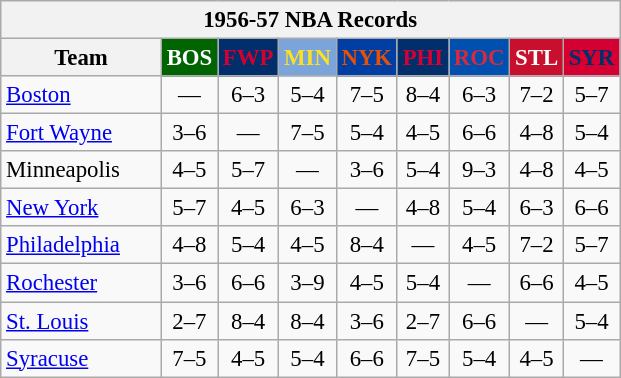<table class="wikitable" style="font-size:95%; text-align:center;">
<tr>
<th colspan=9>1956-57 NBA Records</th>
</tr>
<tr>
<th width=100>Team</th>
<th style="background:#006400;color:#FFFFFF;width=35">BOS</th>
<th style="background:#012F6B;color:#D40032;width=35">FWP</th>
<th style="background:#7BA4DB;color:#FBE122;width=35">MIN</th>
<th style="background:#003EA4;color:#E45206;width=35">NYK</th>
<th style="background:#012F6B;color:#D50033;width=35">PHI</th>
<th style="background:#0050B0;color:#D82A3C;width=35">ROC</th>
<th style="background:#C90F2E;color:#FFFFFF;width=35">STL</th>
<th style="background:#D40032;color:#022E6B;width=35">SYR</th>
</tr>
<tr>
<td style="text-align:left;"><a href='#'>Boston</a></td>
<td>—</td>
<td>6–3</td>
<td>5–4</td>
<td>7–5</td>
<td>8–4</td>
<td>6–3</td>
<td>7–2</td>
<td>5–7</td>
</tr>
<tr>
<td style="text-align:left;"><a href='#'>Fort Wayne</a></td>
<td>3–6</td>
<td>—</td>
<td>7–5</td>
<td>5–4</td>
<td>4–5</td>
<td>6–6</td>
<td>4–8</td>
<td>5–4</td>
</tr>
<tr>
<td style="text-align:left;">Minneapolis</td>
<td>4–5</td>
<td>5–7</td>
<td>—</td>
<td>3–6</td>
<td>5–4</td>
<td>9–3</td>
<td>4–8</td>
<td>4–5</td>
</tr>
<tr>
<td style="text-align:left;"><a href='#'>New York</a></td>
<td>5–7</td>
<td>4–5</td>
<td>6–3</td>
<td>—</td>
<td>4–8</td>
<td>5–4</td>
<td>6–3</td>
<td>6–6</td>
</tr>
<tr>
<td style="text-align:left;"><a href='#'>Philadelphia</a></td>
<td>4–8</td>
<td>5–4</td>
<td>4–5</td>
<td>8–4</td>
<td>—</td>
<td>4–5</td>
<td>7–2</td>
<td>5–7</td>
</tr>
<tr>
<td style="text-align:left;"><a href='#'>Rochester</a></td>
<td>3–6</td>
<td>6–6</td>
<td>3–9</td>
<td>4–5</td>
<td>5–4</td>
<td>—</td>
<td>6–6</td>
<td>4–5</td>
</tr>
<tr>
<td style="text-align:left;"><a href='#'>St. Louis</a></td>
<td>2–7</td>
<td>8–4</td>
<td>8–4</td>
<td>3–6</td>
<td>2–7</td>
<td>6–6</td>
<td>—</td>
<td>5–4</td>
</tr>
<tr>
<td style="text-align:left;"><a href='#'>Syracuse</a></td>
<td>7–5</td>
<td>4–5</td>
<td>5–4</td>
<td>6–6</td>
<td>7–5</td>
<td>5–4</td>
<td>4–5</td>
<td>—</td>
</tr>
</table>
